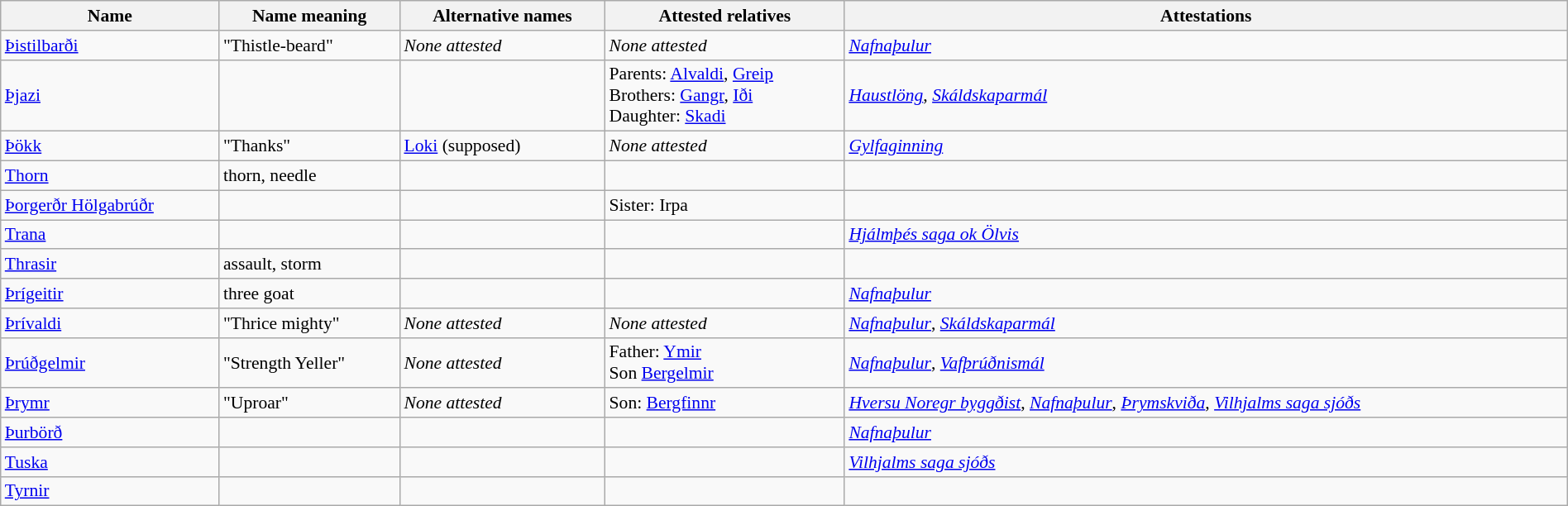<table class="wikitable sortable" style="font-size: 90%; width: 100%">
<tr>
<th>Name</th>
<th>Name meaning</th>
<th>Alternative names</th>
<th>Attested relatives</th>
<th>Attestations</th>
</tr>
<tr>
<td><a href='#'>Þistilbarði</a></td>
<td>"Thistle-beard"</td>
<td><em>None attested</em></td>
<td><em>None attested</em></td>
<td><em><a href='#'>Nafnaþulur</a></em></td>
</tr>
<tr>
<td><a href='#'>Þjazi</a></td>
<td></td>
<td></td>
<td>Parents: <a href='#'>Alvaldi</a>, <a href='#'>Greip</a> <br> Brothers: <a href='#'>Gangr</a>, <a href='#'>Iði</a> <br> Daughter: <a href='#'>Skadi</a></td>
<td><em><a href='#'>Haustlöng</a></em>, <em><a href='#'>Skáldskaparmál</a></em></td>
</tr>
<tr>
<td><a href='#'>Þökk</a></td>
<td>"Thanks"</td>
<td><a href='#'>Loki</a> (supposed)</td>
<td><em>None attested</em></td>
<td><em><a href='#'>Gylfaginning</a></em></td>
</tr>
<tr>
<td><a href='#'>Thorn</a></td>
<td>thorn, needle</td>
<td></td>
<td></td>
<td></td>
</tr>
<tr>
<td><a href='#'>Þorgerðr Hölgabrúðr</a></td>
<td></td>
<td></td>
<td>Sister: Irpa</td>
<td></td>
</tr>
<tr>
<td><a href='#'>Trana</a></td>
<td></td>
<td></td>
<td></td>
<td><em><a href='#'>Hjálmþés saga ok Ölvis</a></em></td>
</tr>
<tr>
<td><a href='#'>Thrasir</a></td>
<td>assault, storm</td>
<td></td>
<td></td>
<td></td>
</tr>
<tr>
<td><a href='#'>Þrígeitir</a></td>
<td>three goat</td>
<td></td>
<td></td>
<td><em><a href='#'>Nafnaþulur</a></em></td>
</tr>
<tr>
<td><a href='#'>Þrívaldi</a></td>
<td>"Thrice mighty"</td>
<td><em>None attested</em></td>
<td><em>None attested</em></td>
<td><em><a href='#'>Nafnaþulur</a></em>, <em><a href='#'>Skáldskaparmál</a></em></td>
</tr>
<tr>
<td><a href='#'>Þrúðgelmir</a></td>
<td>"Strength Yeller"</td>
<td><em>None attested</em></td>
<td>Father: <a href='#'>Ymir</a> <br> Son <a href='#'>Bergelmir</a></td>
<td><em><a href='#'>Nafnaþulur</a></em>, <em><a href='#'>Vafþrúðnismál</a></em></td>
</tr>
<tr>
<td><a href='#'>Þrymr</a></td>
<td>"Uproar"</td>
<td><em>None attested</em></td>
<td>Son: <a href='#'>Bergfinnr</a></td>
<td><em><a href='#'>Hversu Noregr byggðist</a></em>,  <em><a href='#'>Nafnaþulur</a></em>, <em><a href='#'>Þrymskviða</a></em>, <em><a href='#'>Vilhjalms saga sjóðs</a></em></td>
</tr>
<tr>
<td><a href='#'>Þurbörð</a></td>
<td></td>
<td></td>
<td></td>
<td><em><a href='#'>Nafnaþulur</a></em></td>
</tr>
<tr>
<td><a href='#'>Tuska</a></td>
<td></td>
<td></td>
<td></td>
<td><em><a href='#'>Vilhjalms saga sjóðs</a></em></td>
</tr>
<tr>
<td><a href='#'>Tyrnir</a></td>
<td></td>
<td></td>
<td></td>
<td></td>
</tr>
</table>
